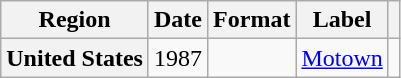<table class="wikitable plainrowheaders">
<tr>
<th scope="col">Region</th>
<th scope="col">Date</th>
<th scope="col">Format</th>
<th scope="col">Label</th>
<th scope="col"></th>
</tr>
<tr>
<th scope="row">United States</th>
<td rowspan="1">1987</td>
<td rowspan="1"></td>
<td rowspan="1"><a href='#'>Motown</a></td>
<td align="center"></td>
</tr>
</table>
